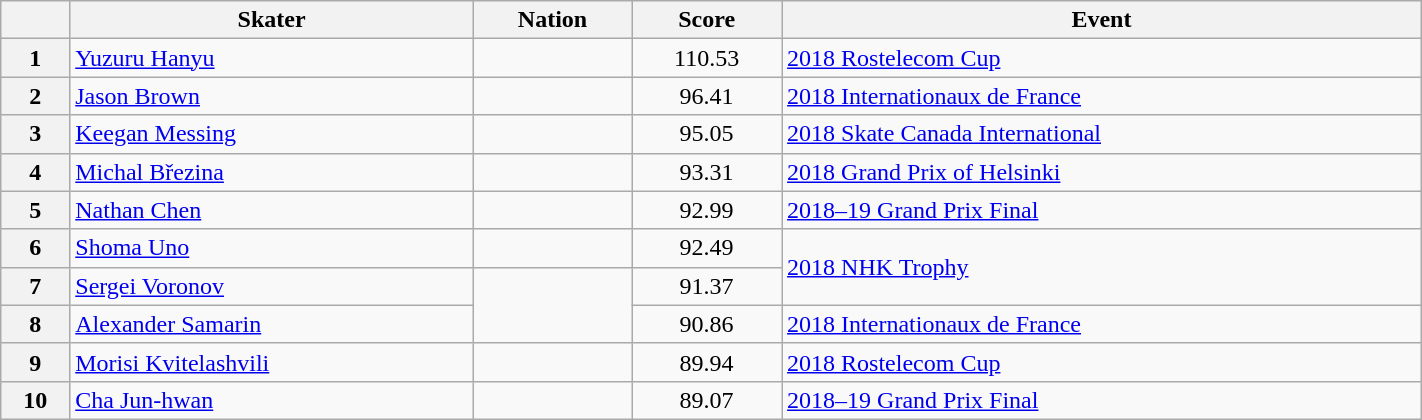<table class="wikitable sortable" style="text-align:left; width:75%">
<tr>
<th scope="col"></th>
<th scope="col">Skater</th>
<th scope="col">Nation</th>
<th scope="col">Score</th>
<th scope="col">Event</th>
</tr>
<tr>
<th scope="row">1</th>
<td><a href='#'>Yuzuru Hanyu</a></td>
<td></td>
<td style="text-align:center;">110.53</td>
<td><a href='#'>2018 Rostelecom Cup</a></td>
</tr>
<tr>
<th scope="row">2</th>
<td><a href='#'>Jason Brown</a></td>
<td></td>
<td style="text-align:center;">96.41</td>
<td><a href='#'>2018 Internationaux de France</a></td>
</tr>
<tr>
<th scope="row">3</th>
<td><a href='#'>Keegan Messing</a></td>
<td></td>
<td style="text-align:center;">95.05</td>
<td><a href='#'>2018 Skate Canada International</a></td>
</tr>
<tr>
<th scope="row">4</th>
<td><a href='#'>Michal Březina</a></td>
<td></td>
<td style="text-align:center;">93.31</td>
<td><a href='#'>2018 Grand Prix of Helsinki</a></td>
</tr>
<tr>
<th scope="row">5</th>
<td><a href='#'>Nathan Chen</a></td>
<td></td>
<td style="text-align:center;">92.99</td>
<td><a href='#'>2018–19 Grand Prix Final</a></td>
</tr>
<tr>
<th scope="row">6</th>
<td><a href='#'>Shoma Uno</a></td>
<td></td>
<td style="text-align:center;">92.49</td>
<td rowspan="2"><a href='#'>2018 NHK Trophy</a></td>
</tr>
<tr>
<th scope="row">7</th>
<td><a href='#'>Sergei Voronov</a></td>
<td rowspan="2"></td>
<td style="text-align:center;">91.37</td>
</tr>
<tr>
<th scope="row">8</th>
<td><a href='#'>Alexander Samarin</a></td>
<td style="text-align:center;">90.86</td>
<td><a href='#'>2018 Internationaux de France</a></td>
</tr>
<tr>
<th scope="row">9</th>
<td><a href='#'>Morisi Kvitelashvili</a></td>
<td></td>
<td style="text-align:center;">89.94</td>
<td><a href='#'>2018 Rostelecom Cup</a></td>
</tr>
<tr>
<th scope="row">10</th>
<td><a href='#'>Cha Jun-hwan</a></td>
<td></td>
<td style="text-align:center;">89.07</td>
<td><a href='#'>2018–19 Grand Prix Final</a></td>
</tr>
</table>
